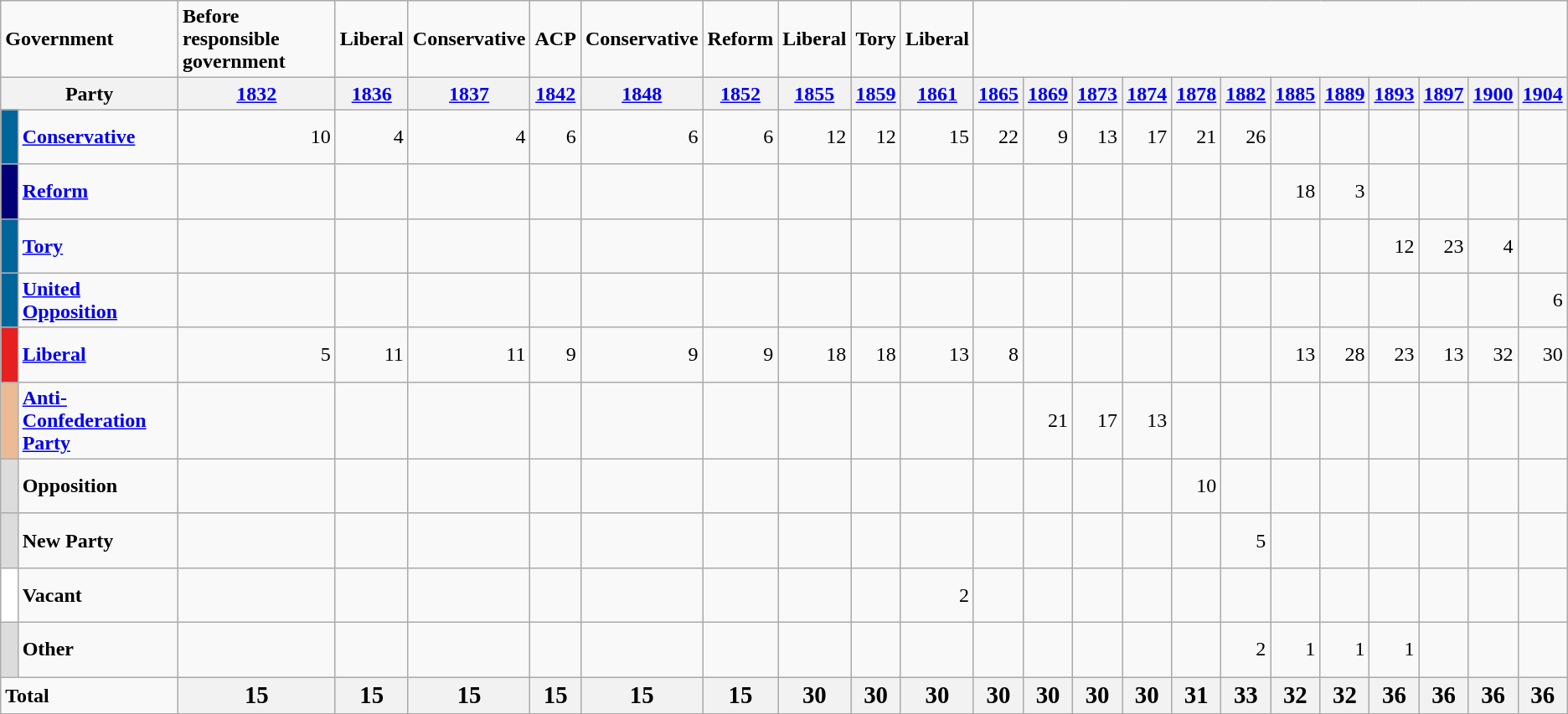<table class="wikitable">
<tr>
<td colspan = "2"><strong>Government</strong></td>
<td><strong>Before responsible government</strong></td>
<td><strong>Liberal</strong></td>
<td><strong>Conservative</strong></td>
<td><strong>ACP</strong></td>
<td><strong>Conservative</strong></td>
<td><strong>Reform</strong></td>
<td><strong>Liberal</strong></td>
<td><strong>Tory</strong></td>
<td><strong>Liberal</strong></td>
</tr>
<tr>
<th colspan = "2">Party</th>
<th><a href='#'>1832</a></th>
<th><a href='#'>1836</a></th>
<th><a href='#'>1837</a></th>
<th><a href='#'>1842</a></th>
<th><a href='#'>1848</a></th>
<th><a href='#'>1852</a></th>
<th><a href='#'>1855</a></th>
<th><a href='#'>1859</a></th>
<th><a href='#'>1861</a></th>
<th><a href='#'>1865</a></th>
<th><a href='#'>1869</a></th>
<th><a href='#'>1873</a></th>
<th><a href='#'>1874</a></th>
<th><a href='#'>1878</a></th>
<th><a href='#'>1882</a></th>
<th><a href='#'>1885</a></th>
<th><a href='#'>1889</a></th>
<th><a href='#'>1893</a></th>
<th><a href='#'>1897</a></th>
<th><a href='#'>1900</a></th>
<th><a href='#'>1904</a></th>
</tr>
<tr align = "right">
<td bgcolor="#006699">   </td>
<td align="left"><strong><a href='#'>Conservative</a></strong></td>
<td>10</td>
<td>4</td>
<td>4</td>
<td>6</td>
<td>6</td>
<td>6</td>
<td>12</td>
<td>12</td>
<td>15</td>
<td>22</td>
<td>9</td>
<td>13</td>
<td>17</td>
<td>21</td>
<td>26</td>
<td></td>
<td></td>
<td></td>
<td></td>
<td></td>
<td></td>
</tr>
<tr align = "right">
<td bgcolor="#000077">   </td>
<td align="left"><strong><a href='#'>Reform</a></strong></td>
<td></td>
<td></td>
<td></td>
<td></td>
<td></td>
<td></td>
<td></td>
<td></td>
<td></td>
<td></td>
<td></td>
<td></td>
<td></td>
<td></td>
<td></td>
<td>18</td>
<td>3</td>
<td></td>
<td></td>
<td></td>
<td></td>
</tr>
<tr align = "right">
<td bgcolor="#006699">   </td>
<td align="left"><strong><a href='#'>Tory</a></strong></td>
<td></td>
<td></td>
<td></td>
<td></td>
<td></td>
<td></td>
<td></td>
<td></td>
<td></td>
<td></td>
<td></td>
<td></td>
<td></td>
<td></td>
<td></td>
<td></td>
<td></td>
<td>12</td>
<td>23</td>
<td>4</td>
<td></td>
</tr>
<tr align = "right">
<td bgcolor="#006699">   </td>
<td align="left"><strong><a href='#'>United Opposition</a></strong></td>
<td></td>
<td></td>
<td></td>
<td></td>
<td></td>
<td></td>
<td></td>
<td></td>
<td></td>
<td></td>
<td></td>
<td></td>
<td></td>
<td></td>
<td></td>
<td></td>
<td></td>
<td></td>
<td></td>
<td></td>
<td>6</td>
</tr>
<tr align = "right">
<td bgcolor="#E62020">   </td>
<td align="left"><strong><a href='#'>Liberal</a></strong></td>
<td>5</td>
<td>11</td>
<td>11</td>
<td>9</td>
<td>9</td>
<td>9</td>
<td>18</td>
<td>18</td>
<td>13</td>
<td>8</td>
<td></td>
<td></td>
<td></td>
<td></td>
<td></td>
<td>13</td>
<td>28</td>
<td>23</td>
<td>13</td>
<td>32</td>
<td>30</td>
</tr>
<tr align = "right">
<td bgcolor="#EABB94">   </td>
<td align="left"><strong><a href='#'>Anti-Confederation Party</a></strong></td>
<td></td>
<td></td>
<td></td>
<td></td>
<td></td>
<td></td>
<td></td>
<td></td>
<td></td>
<td></td>
<td>21</td>
<td>17</td>
<td>13</td>
<td></td>
<td></td>
<td></td>
<td></td>
<td></td>
<td></td>
<td></td>
<td></td>
</tr>
<tr align = "right">
<td bgcolor="#DCDCDC">   </td>
<td align="left"><strong>Opposition</strong></td>
<td></td>
<td></td>
<td></td>
<td></td>
<td></td>
<td></td>
<td></td>
<td></td>
<td></td>
<td></td>
<td></td>
<td></td>
<td></td>
<td>10</td>
<td></td>
<td></td>
<td></td>
<td></td>
<td></td>
<td></td>
<td></td>
</tr>
<tr align = "right">
<td bgcolor="#DCDCDC">   </td>
<td align="left"><strong>New Party</strong></td>
<td></td>
<td></td>
<td></td>
<td></td>
<td></td>
<td></td>
<td></td>
<td></td>
<td></td>
<td></td>
<td></td>
<td></td>
<td></td>
<td></td>
<td>5</td>
<td></td>
<td></td>
<td></td>
<td></td>
<td></td>
<td></td>
</tr>
<tr align = "right">
<td bgcolor="FFFFFF">   </td>
<td align="left"><strong>Vacant</strong></td>
<td></td>
<td></td>
<td></td>
<td></td>
<td></td>
<td></td>
<td></td>
<td></td>
<td>2</td>
<td></td>
<td></td>
<td></td>
<td></td>
<td></td>
<td></td>
<td></td>
<td></td>
<td></td>
<td></td>
<td></td>
<td></td>
</tr>
<tr align = "right">
<td bgcolor="#DCDCDC">   </td>
<td align="left"><strong>Other</strong></td>
<td></td>
<td></td>
<td></td>
<td></td>
<td></td>
<td></td>
<td></td>
<td></td>
<td></td>
<td></td>
<td></td>
<td></td>
<td></td>
<td></td>
<td>2</td>
<td>1</td>
<td>1</td>
<td>1</td>
<td></td>
<td></td>
<td></td>
</tr>
<tr align = "right">
<td colspan = "2" align="left"><strong>Total</strong></td>
<th><strong><big>15</big></strong></th>
<th><strong><big>15</big></strong></th>
<th><strong><big>15</big></strong></th>
<th><strong><big>15</big></strong></th>
<th><strong><big>15</big></strong></th>
<th><strong><big>15</big></strong></th>
<th><strong><big>30</big></strong></th>
<th><strong><big>30</big></strong></th>
<th><strong><big>30</big></strong></th>
<th><strong><big>30</big></strong></th>
<th><strong><big>30</big></strong></th>
<th><strong><big>30</big></strong></th>
<th><strong><big>30</big></strong></th>
<th><strong><big>31</big></strong></th>
<th><strong><big>33</big></strong></th>
<th><strong><big>32</big></strong></th>
<th><strong><big>32</big></strong></th>
<th><strong><big>36</big></strong></th>
<th><strong><big>36</big></strong></th>
<th><strong><big>36</big></strong></th>
<th><strong><big>36</big></strong></th>
</tr>
</table>
